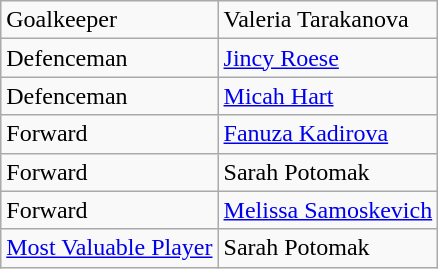<table class="wikitable">
<tr>
<td>Goalkeeper</td>
<td> Valeria Tarakanova</td>
</tr>
<tr>
<td>Defenceman</td>
<td> <a href='#'>Jincy Roese</a></td>
</tr>
<tr>
<td>Defenceman</td>
<td> <a href='#'>Micah Hart</a></td>
</tr>
<tr>
<td>Forward</td>
<td> <a href='#'>Fanuza Kadirova</a></td>
</tr>
<tr>
<td>Forward</td>
<td> Sarah Potomak</td>
</tr>
<tr>
<td>Forward</td>
<td> <a href='#'>Melissa Samoskevich</a></td>
</tr>
<tr>
<td><a href='#'>Most Valuable Player</a></td>
<td> Sarah Potomak</td>
</tr>
</table>
